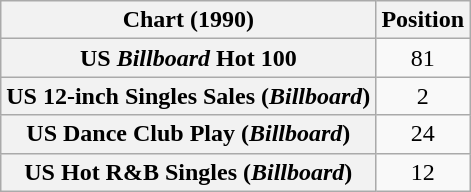<table class="wikitable sortable plainrowheaders" style="text-align:center">
<tr>
<th scope="col">Chart (1990)</th>
<th scope="col">Position</th>
</tr>
<tr>
<th scope="row">US <em>Billboard</em> Hot 100</th>
<td>81</td>
</tr>
<tr>
<th scope="row">US 12-inch Singles Sales (<em>Billboard</em>)</th>
<td>2</td>
</tr>
<tr>
<th scope="row">US Dance Club Play (<em>Billboard</em>)</th>
<td>24</td>
</tr>
<tr>
<th scope="row">US Hot R&B Singles (<em>Billboard</em>)</th>
<td>12</td>
</tr>
</table>
